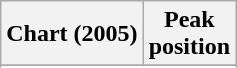<table class="wikitable sortable">
<tr>
<th>Chart (2005)</th>
<th>Peak<br>position</th>
</tr>
<tr>
</tr>
<tr>
</tr>
<tr>
</tr>
</table>
